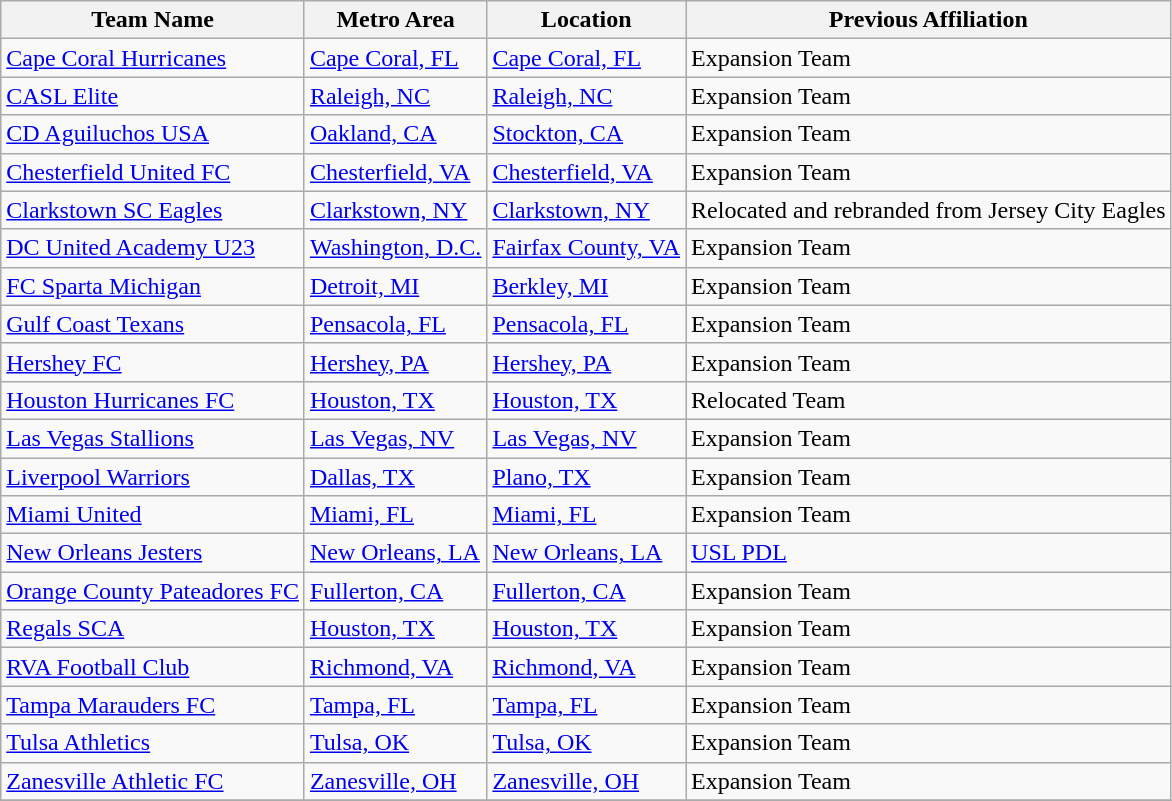<table class="wikitable">
<tr>
<th>Team Name</th>
<th>Metro Area</th>
<th>Location</th>
<th>Previous Affiliation</th>
</tr>
<tr>
<td> <a href='#'>Cape Coral Hurricanes</a></td>
<td><a href='#'>Cape Coral, FL</a></td>
<td><a href='#'>Cape Coral, FL</a></td>
<td>Expansion Team</td>
</tr>
<tr>
<td> <a href='#'>CASL Elite</a></td>
<td><a href='#'>Raleigh, NC</a></td>
<td><a href='#'>Raleigh, NC</a></td>
<td>Expansion Team</td>
</tr>
<tr>
<td> <a href='#'>CD Aguiluchos USA</a></td>
<td><a href='#'>Oakland, CA</a></td>
<td><a href='#'>Stockton, CA</a></td>
<td>Expansion Team</td>
</tr>
<tr>
<td> <a href='#'>Chesterfield United FC</a></td>
<td><a href='#'>Chesterfield, VA</a></td>
<td><a href='#'>Chesterfield, VA</a></td>
<td>Expansion Team</td>
</tr>
<tr>
<td> <a href='#'>Clarkstown SC Eagles</a></td>
<td><a href='#'>Clarkstown, NY</a></td>
<td><a href='#'>Clarkstown, NY</a></td>
<td>Relocated and rebranded from Jersey City Eagles</td>
</tr>
<tr>
<td> <a href='#'>DC United Academy U23</a></td>
<td><a href='#'>Washington, D.C.</a></td>
<td><a href='#'>Fairfax County, VA</a></td>
<td>Expansion Team  </td>
</tr>
<tr>
<td> <a href='#'>FC Sparta Michigan</a></td>
<td><a href='#'>Detroit, MI</a></td>
<td><a href='#'>Berkley, MI</a></td>
<td>Expansion Team</td>
</tr>
<tr>
<td> <a href='#'>Gulf Coast Texans</a></td>
<td><a href='#'>Pensacola, FL</a></td>
<td><a href='#'>Pensacola, FL</a></td>
<td>Expansion Team</td>
</tr>
<tr>
<td> <a href='#'>Hershey FC</a></td>
<td><a href='#'>Hershey, PA</a></td>
<td><a href='#'>Hershey, PA</a></td>
<td>Expansion Team</td>
</tr>
<tr>
<td> <a href='#'>Houston Hurricanes FC</a></td>
<td><a href='#'>Houston, TX</a></td>
<td><a href='#'>Houston, TX</a></td>
<td>Relocated Team</td>
</tr>
<tr>
<td> <a href='#'>Las Vegas Stallions</a></td>
<td><a href='#'>Las Vegas, NV</a></td>
<td><a href='#'>Las Vegas, NV</a></td>
<td>Expansion Team</td>
</tr>
<tr>
<td> <a href='#'>Liverpool Warriors</a></td>
<td><a href='#'>Dallas, TX</a></td>
<td><a href='#'>Plano, TX</a></td>
<td>Expansion Team</td>
</tr>
<tr>
<td> <a href='#'>Miami United</a></td>
<td><a href='#'>Miami, FL</a></td>
<td><a href='#'>Miami, FL</a></td>
<td>Expansion Team</td>
</tr>
<tr>
<td> <a href='#'>New Orleans Jesters</a></td>
<td><a href='#'>New Orleans, LA</a></td>
<td><a href='#'>New Orleans, LA</a></td>
<td><a href='#'>USL PDL</a></td>
</tr>
<tr>
<td> <a href='#'>Orange County Pateadores FC</a></td>
<td><a href='#'>Fullerton, CA</a></td>
<td><a href='#'>Fullerton, CA</a></td>
<td>Expansion Team</td>
</tr>
<tr>
<td> <a href='#'>Regals SCA</a></td>
<td><a href='#'>Houston, TX</a></td>
<td><a href='#'>Houston, TX</a></td>
<td>Expansion Team</td>
</tr>
<tr>
<td> <a href='#'>RVA Football Club</a></td>
<td><a href='#'>Richmond, VA</a></td>
<td><a href='#'>Richmond, VA</a></td>
<td>Expansion Team</td>
</tr>
<tr>
<td> <a href='#'>Tampa Marauders FC</a></td>
<td><a href='#'>Tampa, FL</a></td>
<td><a href='#'>Tampa, FL</a></td>
<td>Expansion Team</td>
</tr>
<tr>
<td> <a href='#'>Tulsa Athletics</a></td>
<td><a href='#'>Tulsa, OK</a></td>
<td><a href='#'>Tulsa, OK</a></td>
<td>Expansion Team</td>
</tr>
<tr>
<td> <a href='#'>Zanesville Athletic FC</a></td>
<td><a href='#'>Zanesville, OH</a></td>
<td><a href='#'>Zanesville, OH</a></td>
<td>Expansion Team</td>
</tr>
<tr>
</tr>
</table>
